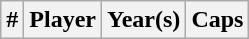<table class="wikitable sortable">
<tr>
<th width=>#</th>
<th width=>Player</th>
<th width=>Year(s)</th>
<th width=>Caps<br></th>
</tr>
</table>
